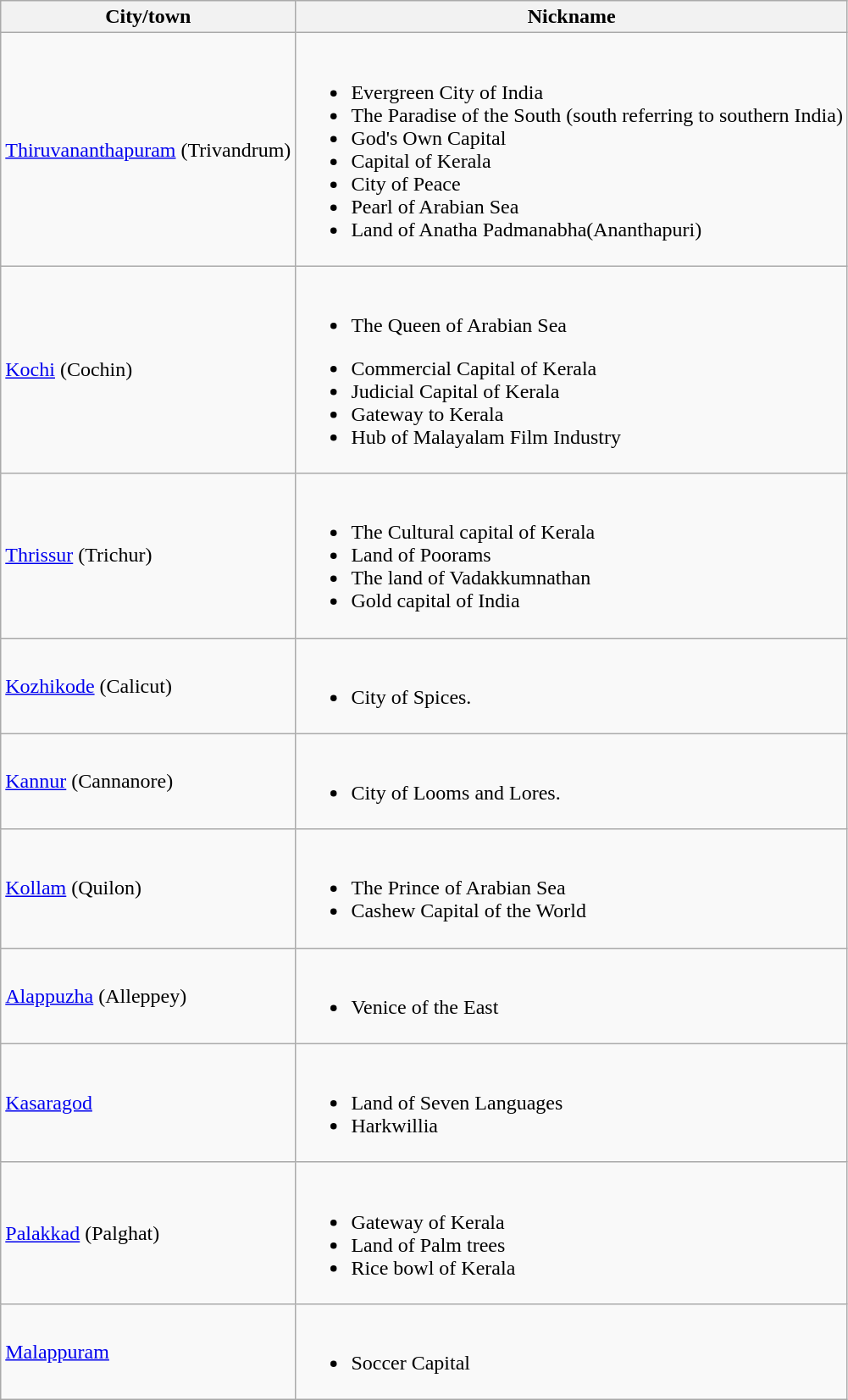<table class="wikitable sortable">
<tr>
<th>City/town</th>
<th>Nickname</th>
</tr>
<tr>
<td><a href='#'>Thiruvananthapuram</a> (Trivandrum)</td>
<td><br><ul><li>Evergreen City of India</li><li>The Paradise of the South (south referring to southern India)</li><li>God's Own Capital</li><li>Capital of Kerala</li><li>City of Peace</li><li>Pearl of Arabian Sea</li><li>Land of Anatha Padmanabha(Ananthapuri)</li></ul></td>
</tr>
<tr>
<td><a href='#'>Kochi</a> (Cochin)</td>
<td><br><ul><li>The Queen of Arabian Sea</li></ul><ul><li>Commercial Capital of Kerala</li><li>Judicial Capital of Kerala</li><li>Gateway to Kerala</li><li>Hub of Malayalam Film Industry</li></ul></td>
</tr>
<tr>
<td><a href='#'>Thrissur</a> (Trichur)</td>
<td><br><ul><li>The Cultural capital of Kerala</li><li>Land of Poorams</li><li>The land of Vadakkumnathan</li><li>Gold capital of India</li></ul></td>
</tr>
<tr>
<td><a href='#'>Kozhikode</a> (Calicut)</td>
<td><br><ul><li>City of Spices.</li></ul></td>
</tr>
<tr>
<td><a href='#'>Kannur</a> (Cannanore)</td>
<td><br><ul><li>City of Looms and Lores.</li></ul></td>
</tr>
<tr>
<td><a href='#'>Kollam</a> (Quilon)</td>
<td><br><ul><li>The Prince of Arabian Sea</li><li>Cashew Capital of the World</li></ul></td>
</tr>
<tr>
<td><a href='#'>Alappuzha</a> (Alleppey)</td>
<td><br><ul><li>Venice of the East</li></ul></td>
</tr>
<tr>
<td><a href='#'>Kasaragod</a></td>
<td><br><ul><li>Land of Seven Languages</li><li>Harkwillia</li></ul></td>
</tr>
<tr>
<td><a href='#'>Palakkad</a> (Palghat)</td>
<td><br><ul><li>Gateway of Kerala</li><li>Land of Palm trees</li><li>Rice bowl of Kerala</li></ul></td>
</tr>
<tr>
<td><a href='#'>Malappuram</a></td>
<td><br><ul><li>Soccer Capital</li></ul></td>
</tr>
</table>
